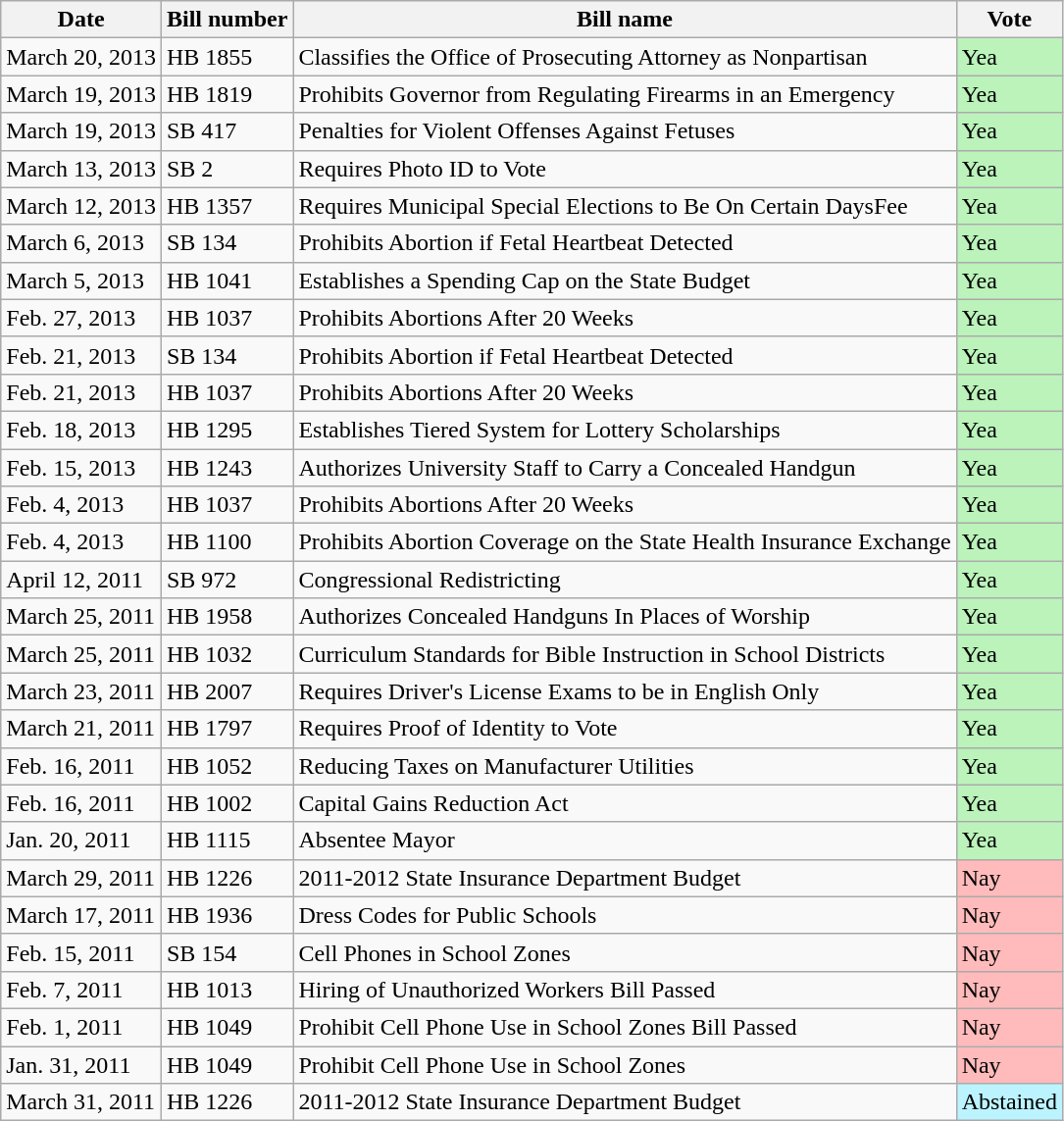<table class="wikitable sortable">
<tr>
<th>Date</th>
<th>Bill number</th>
<th>Bill name</th>
<th>Vote</th>
</tr>
<tr>
<td>March 20, 2013</td>
<td>HB 1855</td>
<td>Classifies the Office of Prosecuting Attorney as Nonpartisan</td>
<td style="background-color: #BBF3BB">Yea</td>
</tr>
<tr>
<td>March 19, 2013</td>
<td>HB 1819</td>
<td>Prohibits Governor from Regulating Firearms in an Emergency</td>
<td style="background-color: #BBF3BB">Yea</td>
</tr>
<tr>
<td>March 19, 2013</td>
<td>SB 417</td>
<td>Penalties for Violent Offenses Against Fetuses</td>
<td style="background-color: #BBF3BB">Yea</td>
</tr>
<tr>
<td>March 13, 2013</td>
<td>SB 2</td>
<td>Requires Photo ID to Vote</td>
<td style="background-color: #BBF3BB">Yea</td>
</tr>
<tr>
<td>March 12, 2013</td>
<td>HB 1357</td>
<td>Requires Municipal Special Elections to Be On Certain DaysFee</td>
<td style="background-color: #BBF3BB">Yea</td>
</tr>
<tr>
<td>March 6, 2013</td>
<td>SB 134</td>
<td>Prohibits Abortion if Fetal Heartbeat Detected</td>
<td style="background-color: #BBF3BB">Yea</td>
</tr>
<tr>
<td>March 5, 2013</td>
<td>HB 1041</td>
<td>Establishes a Spending Cap on the State Budget</td>
<td style="background-color: #BBF3BB">Yea</td>
</tr>
<tr>
<td>Feb. 27, 2013</td>
<td>HB 1037</td>
<td>Prohibits Abortions After 20 Weeks</td>
<td style="background-color: #BBF3BB">Yea</td>
</tr>
<tr>
<td>Feb. 21, 2013</td>
<td>SB 134</td>
<td>Prohibits Abortion if Fetal Heartbeat Detected</td>
<td style="background-color: #BBF3BB">Yea</td>
</tr>
<tr>
<td>Feb. 21, 2013</td>
<td>HB 1037</td>
<td>Prohibits Abortions After 20 Weeks</td>
<td style="background-color: #BBF3BB">Yea</td>
</tr>
<tr>
<td>Feb. 18, 2013</td>
<td>HB 1295</td>
<td>Establishes Tiered System for Lottery Scholarships</td>
<td style="background-color: #BBF3BB">Yea</td>
</tr>
<tr>
<td>Feb. 15, 2013</td>
<td>HB 1243</td>
<td>Authorizes University Staff to Carry a Concealed Handgun</td>
<td style="background-color: #BBF3BB">Yea</td>
</tr>
<tr>
<td>Feb. 4, 2013</td>
<td>HB 1037</td>
<td>Prohibits Abortions After 20 Weeks</td>
<td style="background-color: #BBF3BB">Yea</td>
</tr>
<tr>
<td>Feb. 4, 2013</td>
<td>HB 1100</td>
<td>Prohibits Abortion Coverage on the State Health Insurance Exchange</td>
<td style="background-color: #BBF3BB">Yea</td>
</tr>
<tr>
<td>April 12, 2011</td>
<td>SB 972</td>
<td>Congressional Redistricting</td>
<td style="background-color: #BBF3BB">Yea</td>
</tr>
<tr>
<td>March 25, 2011</td>
<td>HB 1958</td>
<td>Authorizes Concealed Handguns In Places of Worship</td>
<td style="background-color: #BBF3BB">Yea</td>
</tr>
<tr>
<td>March 25, 2011</td>
<td>HB 1032</td>
<td>Curriculum Standards for Bible Instruction in School Districts</td>
<td style="background-color: #BBF3BB">Yea</td>
</tr>
<tr>
<td>March 23, 2011</td>
<td>HB 2007</td>
<td>Requires Driver's License Exams to be in English Only</td>
<td style="background-color: #BBF3BB">Yea</td>
</tr>
<tr>
<td>March 21, 2011</td>
<td>HB 1797</td>
<td>Requires Proof of Identity to Vote</td>
<td style="background-color: #BBF3BB">Yea</td>
</tr>
<tr>
<td>Feb. 16, 2011</td>
<td>HB 1052</td>
<td>Reducing Taxes on Manufacturer Utilities</td>
<td style="background-color: #BBF3BB">Yea</td>
</tr>
<tr>
<td>Feb. 16, 2011</td>
<td>HB 1002</td>
<td>Capital Gains Reduction Act</td>
<td style="background-color: #BBF3BB">Yea</td>
</tr>
<tr>
<td>Jan. 20, 2011</td>
<td>HB 1115</td>
<td>Absentee Mayor</td>
<td style="background-color: #BBF3BB">Yea</td>
</tr>
<tr>
<td>March 29, 2011</td>
<td>HB 1226</td>
<td>2011-2012 State Insurance Department Budget</td>
<td style="background-color: #FFBBBB">Nay</td>
</tr>
<tr>
<td>March 17, 2011</td>
<td>HB 1936</td>
<td>Dress Codes for Public Schools</td>
<td style="background-color: #FFBBBB">Nay</td>
</tr>
<tr>
<td>Feb. 15, 2011</td>
<td>SB 154</td>
<td>Cell Phones in School Zones</td>
<td style="background-color: #FFBBBB">Nay</td>
</tr>
<tr>
<td>Feb. 7, 2011</td>
<td>HB 1013</td>
<td>Hiring of Unauthorized Workers	Bill Passed</td>
<td style="background-color: #FFBBBB">Nay</td>
</tr>
<tr>
<td>Feb. 1, 2011</td>
<td>HB 1049</td>
<td>Prohibit Cell Phone Use in School Zones	Bill Passed</td>
<td style="background-color: #FFBBBB">Nay</td>
</tr>
<tr>
<td>Jan. 31, 2011</td>
<td>HB 1049</td>
<td>Prohibit Cell Phone Use in School Zones</td>
<td style="background-color: #FFBBBB">Nay</td>
</tr>
<tr>
<td>March 31, 2011</td>
<td>HB 1226</td>
<td>2011-2012 State Insurance Department Budget</td>
<td style="background-color: #BBF3FF">Abstained</td>
</tr>
</table>
